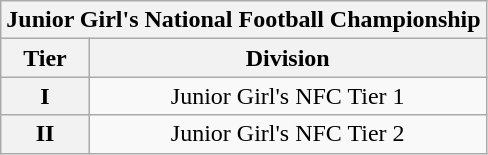<table class="wikitable" style="text-align:center;">
<tr>
<th colspan="2">Junior Girl's National Football Championship</th>
</tr>
<tr>
<th>Tier</th>
<th>Division</th>
</tr>
<tr>
<th>I</th>
<td>Junior Girl's NFC Tier 1</td>
</tr>
<tr>
<th>II</th>
<td>Junior Girl's NFC Tier 2</td>
</tr>
</table>
